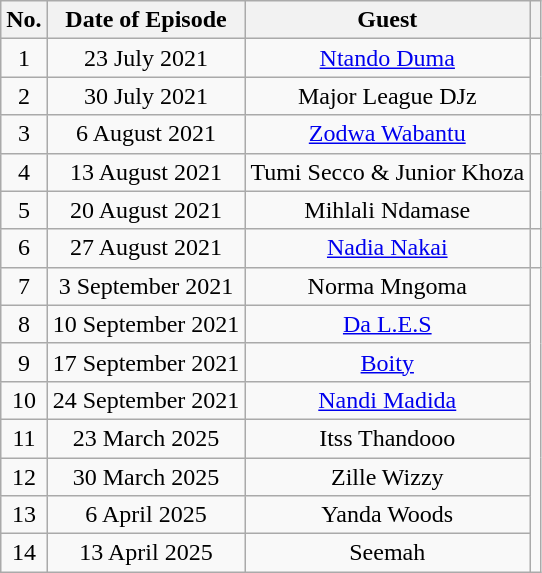<table class="wikitable plainrowheaders" style="text-align:center;">
<tr>
<th scope="col">No.</th>
<th scope="col">Date of Episode</th>
<th scope="col">Guest</th>
<th></th>
</tr>
<tr>
<td>1</td>
<td>23 July 2021</td>
<td><a href='#'>Ntando Duma</a></td>
</tr>
<tr>
<td>2</td>
<td>30 July 2021</td>
<td>Major League DJz</td>
</tr>
<tr>
<td>3</td>
<td>6 August 2021</td>
<td><a href='#'>Zodwa Wabantu</a></td>
<td></td>
</tr>
<tr>
<td>4</td>
<td>13 August 2021</td>
<td>Tumi Secco & Junior Khoza</td>
</tr>
<tr>
<td>5</td>
<td>20 August 2021</td>
<td>Mihlali Ndamase</td>
</tr>
<tr>
<td>6</td>
<td>27 August 2021</td>
<td><a href='#'>Nadia Nakai</a></td>
<td></td>
</tr>
<tr>
<td>7</td>
<td>3 September 2021</td>
<td>Norma Mngoma</td>
</tr>
<tr>
<td>8</td>
<td>10 September 2021</td>
<td><a href='#'>Da L.E.S</a></td>
</tr>
<tr>
<td>9</td>
<td>17 September 2021</td>
<td><a href='#'>Boity</a></td>
</tr>
<tr>
<td>10</td>
<td>24 September 2021</td>
<td><a href='#'>Nandi Madida</a></td>
</tr>
<tr>
<td>11</td>
<td>23 March 2025</td>
<td>Itss Thandooo</td>
</tr>
<tr>
<td>12</td>
<td>30 March 2025</td>
<td>Zille Wizzy</td>
</tr>
<tr>
<td>13</td>
<td>6 April 2025</td>
<td>Yanda Woods</td>
</tr>
<tr>
<td>14</td>
<td>13 April 2025</td>
<td>Seemah</td>
</tr>
</table>
